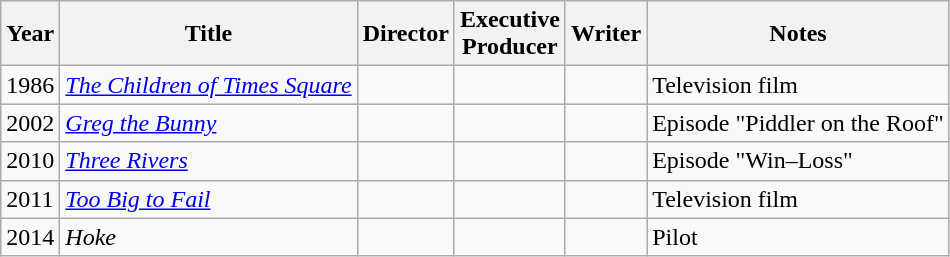<table class="wikitable">
<tr>
<th>Year</th>
<th>Title</th>
<th>Director</th>
<th>Executive<br>Producer</th>
<th>Writer</th>
<th>Notes</th>
</tr>
<tr>
<td>1986</td>
<td><em><a href='#'>The Children of Times Square</a></em></td>
<td></td>
<td></td>
<td></td>
<td>Television film</td>
</tr>
<tr>
<td>2002</td>
<td><em><a href='#'>Greg the Bunny</a></em></td>
<td></td>
<td></td>
<td></td>
<td>Episode "Piddler on the Roof"</td>
</tr>
<tr>
<td>2010</td>
<td><em><a href='#'>Three Rivers</a></em></td>
<td></td>
<td></td>
<td></td>
<td>Episode "Win–Loss"</td>
</tr>
<tr>
<td>2011</td>
<td><em><a href='#'>Too Big to Fail</a></em></td>
<td></td>
<td></td>
<td></td>
<td>Television film</td>
</tr>
<tr>
<td>2014</td>
<td><em>Hoke</em></td>
<td></td>
<td></td>
<td></td>
<td>Pilot</td>
</tr>
</table>
